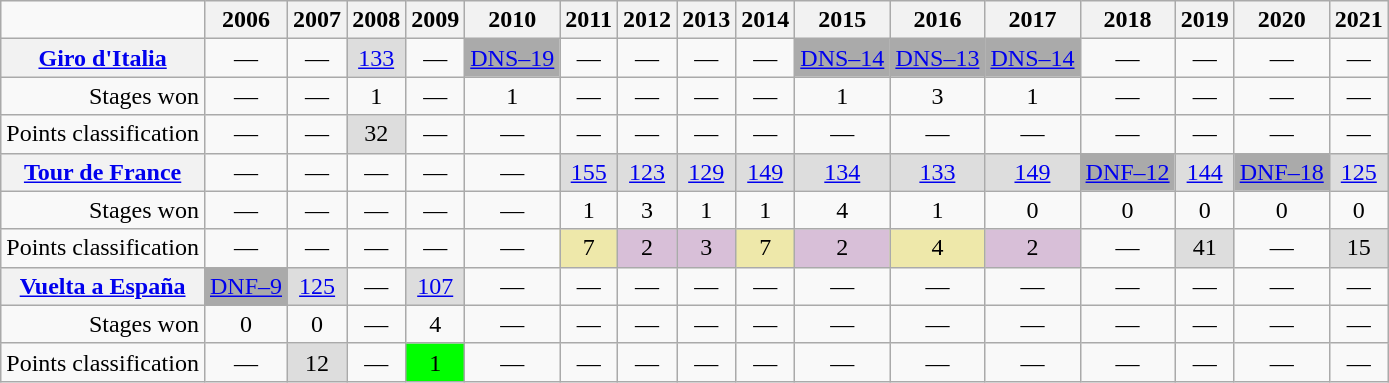<table class="wikitable">
<tr>
<td></td>
<th scope="col">2006</th>
<th scope="col">2007</th>
<th scope="col">2008</th>
<th scope="col">2009</th>
<th scope="col">2010</th>
<th scope="col">2011</th>
<th scope="col">2012</th>
<th scope="col">2013</th>
<th scope="col">2014</th>
<th scope="col">2015</th>
<th scope="col">2016</th>
<th scope="col">2017</th>
<th scope="col">2018</th>
<th scope="col">2019</th>
<th scope="col">2020</th>
<th scope="col">2021</th>
</tr>
<tr style="text-align:center;">
<th><a href='#'>Giro d'Italia</a></th>
<td>—</td>
<td>—</td>
<td style="background:#DDDDDD;"><a href='#'>133</a></td>
<td>—</td>
<td style="background:#aaa;"><a href='#'>DNS–19</a></td>
<td>—</td>
<td>—</td>
<td>—</td>
<td>—</td>
<td style="background:#aaa;"><a href='#'>DNS–14</a></td>
<td style="background:#aaa;"><a href='#'>DNS–13</a></td>
<td style="background:#aaa;"><a href='#'>DNS–14</a></td>
<td>—</td>
<td>—</td>
<td>—</td>
<td>—</td>
</tr>
<tr style="text-align:center;">
<td style="text-align:right;">Stages won</td>
<td>—</td>
<td>—</td>
<td>1</td>
<td>—</td>
<td>1</td>
<td>—</td>
<td>—</td>
<td>—</td>
<td>—</td>
<td>1</td>
<td>3</td>
<td>1</td>
<td>—</td>
<td>—</td>
<td>—</td>
<td>—</td>
</tr>
<tr style="text-align:center;">
<td style="text-align:right;">Points classification</td>
<td>—</td>
<td>—</td>
<td style="background:#DDDDDD;">32</td>
<td>—</td>
<td>—</td>
<td>—</td>
<td>—</td>
<td>—</td>
<td>—</td>
<td>—</td>
<td>—</td>
<td>—</td>
<td>—</td>
<td>—</td>
<td>—</td>
<td>—</td>
</tr>
<tr style="text-align:center;">
<th><a href='#'>Tour de France</a></th>
<td>—</td>
<td>—</td>
<td>—</td>
<td>—</td>
<td>—</td>
<td style="background:#DDDDDD;"><a href='#'>155</a></td>
<td style="background:#DDDDDD;"><a href='#'>123</a></td>
<td style="background:#DDDDDD;"><a href='#'>129</a></td>
<td style="background:#DDDDDD;"><a href='#'>149</a></td>
<td style="background:#DDDDDD;"><a href='#'>134</a></td>
<td style="background:#DDDDDD;"><a href='#'>133</a></td>
<td style="background:#DDDDDD;"><a href='#'>149</a></td>
<td style="background:#aaa;"><a href='#'>DNF–12</a></td>
<td style="background:#DDDDDD;"><a href='#'>144</a></td>
<td style="background:#aaa;"><a href='#'>DNF–18</a></td>
<td style="background:#DDDDDD;"><a href='#'>125</a></td>
</tr>
<tr style="text-align:center;">
<td style="text-align:right;">Stages won</td>
<td>—</td>
<td>—</td>
<td>—</td>
<td>—</td>
<td>—</td>
<td>1</td>
<td>3</td>
<td>1</td>
<td>1</td>
<td>4</td>
<td>1</td>
<td>0</td>
<td>0</td>
<td>0</td>
<td>0</td>
<td>0</td>
</tr>
<tr style="text-align:center;">
<td style="text-align:right;">Points classification</td>
<td>—</td>
<td>—</td>
<td>—</td>
<td>—</td>
<td>—</td>
<td style="background:#EEE8AA;">7</td>
<td style="background:#D8BFD8;">2</td>
<td style="background:#D8BFD8;">3</td>
<td style="background:#EEE8AA;">7</td>
<td style="background:#D8BFD8;">2</td>
<td style="background:#EEE8AA;">4</td>
<td style="background:#D8BFD8;">2</td>
<td>—</td>
<td style="background:#DDDDDD;">41</td>
<td>—</td>
<td style="background:#DDDDDD;">15</td>
</tr>
<tr style="text-align:center;">
<th><a href='#'>Vuelta a España</a></th>
<td style="background:#aaa;"><a href='#'>DNF–9</a></td>
<td style="background:#DDDDDD;"><a href='#'>125</a></td>
<td>—</td>
<td style="background:#DDDDDD;"><a href='#'>107</a></td>
<td>—</td>
<td>—</td>
<td>—</td>
<td>—</td>
<td>—</td>
<td>—</td>
<td>—</td>
<td>—</td>
<td>—</td>
<td>—</td>
<td>—</td>
<td>—</td>
</tr>
<tr style="text-align:center;">
<td style="text-align:right;">Stages won</td>
<td>0</td>
<td>0</td>
<td>—</td>
<td>4</td>
<td>—</td>
<td>—</td>
<td>—</td>
<td>—</td>
<td>—</td>
<td>—</td>
<td>—</td>
<td>—</td>
<td>—</td>
<td>—</td>
<td>—</td>
<td>—</td>
</tr>
<tr style="text-align:center;">
<td style="text-align:right;">Points classification</td>
<td>—</td>
<td style="background:#DDDDDD;">12</td>
<td>—</td>
<td style="background:#00ff00;">1</td>
<td>—</td>
<td>—</td>
<td>—</td>
<td>—</td>
<td>—</td>
<td>—</td>
<td>—</td>
<td>—</td>
<td>—</td>
<td>—</td>
<td>—</td>
<td>—</td>
</tr>
</table>
